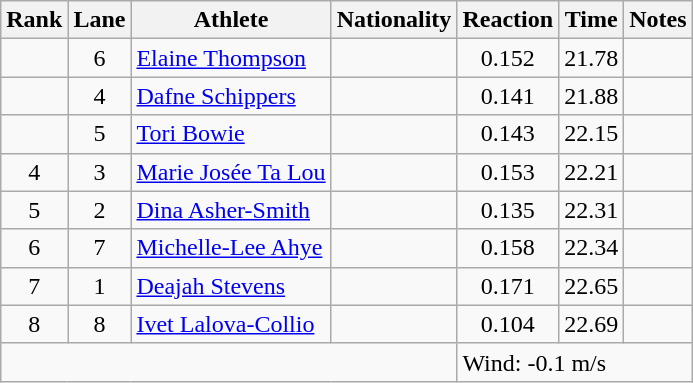<table class="wikitable sortable" style="text-align:center">
<tr>
<th>Rank</th>
<th>Lane</th>
<th>Athlete</th>
<th>Nationality</th>
<th>Reaction</th>
<th>Time</th>
<th>Notes</th>
</tr>
<tr>
<td></td>
<td>6</td>
<td align=left><a href='#'>Elaine Thompson</a></td>
<td align=left></td>
<td>0.152</td>
<td>21.78</td>
<td></td>
</tr>
<tr>
<td></td>
<td>4</td>
<td align=left><a href='#'>Dafne Schippers</a></td>
<td align=left></td>
<td>0.141</td>
<td>21.88</td>
<td></td>
</tr>
<tr>
<td></td>
<td>5</td>
<td align=left><a href='#'>Tori Bowie</a></td>
<td align=left></td>
<td>0.143</td>
<td>22.15</td>
<td></td>
</tr>
<tr>
<td>4</td>
<td>3</td>
<td align=left><a href='#'>Marie Josée Ta Lou</a></td>
<td align=left></td>
<td>0.153</td>
<td>22.21</td>
<td></td>
</tr>
<tr>
<td>5</td>
<td>2</td>
<td align=left><a href='#'>Dina Asher-Smith</a></td>
<td align=left></td>
<td>0.135</td>
<td>22.31</td>
<td></td>
</tr>
<tr>
<td>6</td>
<td>7</td>
<td align=left><a href='#'>Michelle-Lee Ahye</a></td>
<td align=left></td>
<td>0.158</td>
<td>22.34</td>
<td></td>
</tr>
<tr s>
<td>7</td>
<td>1</td>
<td align=left><a href='#'>Deajah Stevens</a></td>
<td align=left></td>
<td>0.171</td>
<td>22.65</td>
<td></td>
</tr>
<tr>
<td>8</td>
<td>8</td>
<td align=left><a href='#'>Ivet Lalova-Collio</a></td>
<td align=left></td>
<td>0.104</td>
<td>22.69</td>
<td></td>
</tr>
<tr class="sortbottom">
<td colspan=4></td>
<td colspan="3" style="text-align:left;">Wind: -0.1 m/s</td>
</tr>
</table>
